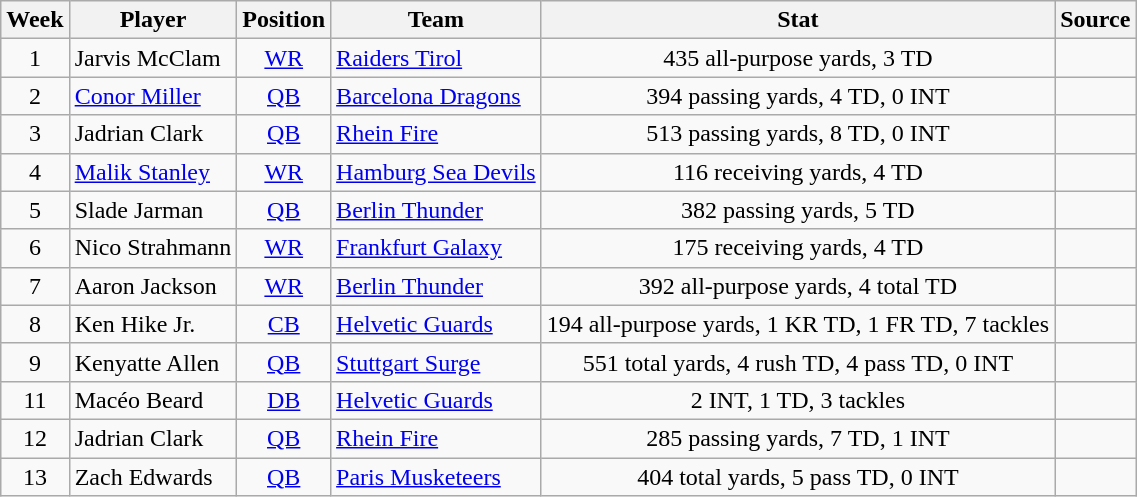<table class="wikitable">
<tr>
<th>Week</th>
<th>Player</th>
<th>Position</th>
<th>Team</th>
<th>Stat</th>
<th>Source</th>
</tr>
<tr>
<td align="center">1</td>
<td>Jarvis McClam </td>
<td align="center"><a href='#'>WR</a></td>
<td><a href='#'>Raiders Tirol</a></td>
<td align="center">435 all-purpose yards, 3 TD</td>
<td align="center"></td>
</tr>
<tr>
<td align="center">2</td>
<td><a href='#'>Conor Miller</a> </td>
<td align="center"><a href='#'>QB</a></td>
<td><a href='#'>Barcelona Dragons</a></td>
<td align="center">394 passing yards, 4 TD, 0 INT</td>
<td align="center"></td>
</tr>
<tr>
<td align="center">3</td>
<td>Jadrian Clark </td>
<td align="center"><a href='#'>QB</a></td>
<td><a href='#'>Rhein Fire</a></td>
<td align="center">513 passing yards, 8 TD, 0 INT</td>
<td align="center"></td>
</tr>
<tr>
<td align="center">4</td>
<td><a href='#'>Malik Stanley</a> </td>
<td align="center"><a href='#'>WR</a></td>
<td><a href='#'>Hamburg Sea Devils</a></td>
<td align="center">116 receiving yards, 4 TD</td>
<td align="center"></td>
</tr>
<tr>
<td align="center">5</td>
<td>Slade Jarman </td>
<td align="center"><a href='#'>QB</a></td>
<td><a href='#'>Berlin Thunder</a></td>
<td align="center">382 passing yards, 5 TD</td>
<td></td>
</tr>
<tr>
<td align="center">6</td>
<td>Nico Strahmann </td>
<td align="center"><a href='#'>WR</a></td>
<td><a href='#'>Frankfurt Galaxy</a></td>
<td align="center">175 receiving yards, 4 TD</td>
<td align="center"></td>
</tr>
<tr>
<td align="center">7</td>
<td>Aaron Jackson </td>
<td align="center"><a href='#'>WR</a></td>
<td><a href='#'>Berlin Thunder</a></td>
<td align="center">392 all-purpose yards, 4 total TD</td>
<td align="center"></td>
</tr>
<tr>
<td align="center">8</td>
<td>Ken Hike Jr. </td>
<td align="center"><a href='#'>CB</a></td>
<td><a href='#'>Helvetic Guards</a></td>
<td align="center">194 all-purpose yards, 1 KR TD, 1 FR TD, 7 tackles</td>
<td align="center"></td>
</tr>
<tr>
<td align="center">9</td>
<td>Kenyatte Allen </td>
<td align="center"><a href='#'>QB</a></td>
<td><a href='#'>Stuttgart Surge</a></td>
<td align="center">551 total yards, 4 rush TD, 4 pass TD, 0 INT</td>
<td align="center"></td>
</tr>
<tr>
<td align="center">11</td>
<td>Macéo Beard </td>
<td align="center"><a href='#'>DB</a></td>
<td><a href='#'>Helvetic Guards</a></td>
<td align="center">2 INT, 1 TD, 3 tackles</td>
<td align="center"></td>
</tr>
<tr>
<td align="center">12</td>
<td>Jadrian Clark </td>
<td align="center"><a href='#'>QB</a></td>
<td><a href='#'>Rhein Fire</a></td>
<td align="center">285 passing yards, 7 TD, 1 INT</td>
<td align="center"></td>
</tr>
<tr>
<td align="center">13</td>
<td>Zach Edwards </td>
<td align="center"><a href='#'>QB</a></td>
<td><a href='#'>Paris Musketeers</a></td>
<td align="center">404 total yards, 5 pass TD, 0 INT</td>
<td align="center"></td>
</tr>
</table>
